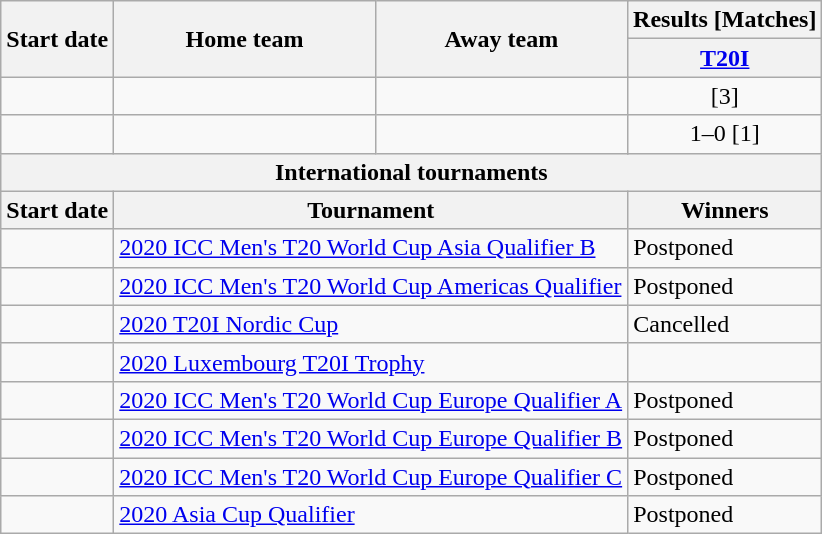<table class="wikitable" style="text-align:center;">
<tr>
<th rowspan=2>Start date</th>
<th rowspan=2>Home team</th>
<th rowspan=2>Away team</th>
<th colspan=3>Results [Matches]</th>
</tr>
<tr>
<th colspan=3><a href='#'>T20I</a></th>
</tr>
<tr>
<td style="text-align:left"><a href='#'></a></td>
<td style="text-align:left"></td>
<td style="text-align:left"></td>
<td colspan=3>[3]</td>
</tr>
<tr>
<td style="text-align:left"><a href='#'></a></td>
<td style="text-align:left"></td>
<td style="text-align:left"></td>
<td colspan=3>1–0 [1]</td>
</tr>
<tr>
<th colspan=6>International tournaments</th>
</tr>
<tr>
<th>Start date</th>
<th colspan=3>Tournament</th>
<th colspan=2>Winners</th>
</tr>
<tr>
<td style="text-align:left"><a href='#'></a></td>
<td style="text-align:left" colspan=3> <a href='#'>2020 ICC Men's T20 World Cup Asia Qualifier B</a></td>
<td style="text-align:left" colspan=2>Postponed</td>
</tr>
<tr>
<td style="text-align:left"><a href='#'></a></td>
<td style="text-align:left" colspan=3> <a href='#'>2020 ICC Men's T20 World Cup Americas Qualifier</a></td>
<td style="text-align:left" colspan=2>Postponed</td>
</tr>
<tr>
<td style="text-align:left"><a href='#'></a></td>
<td style="text-align:left" colspan=3> <a href='#'>2020 T20I Nordic Cup</a></td>
<td style="text-align:left" colspan=2>Cancelled</td>
</tr>
<tr>
<td style="text-align:left"><a href='#'></a></td>
<td style="text-align:left" colspan=3> <a href='#'>2020 Luxembourg T20I Trophy</a></td>
<td style="text-align:left" colspan=2></td>
</tr>
<tr>
<td style="text-align:left"><a href='#'></a></td>
<td style="text-align:left" colspan=3> <a href='#'>2020 ICC Men's T20 World Cup Europe Qualifier A</a></td>
<td style="text-align:left" colspan=2>Postponed</td>
</tr>
<tr>
<td style="text-align:left"><a href='#'></a></td>
<td style="text-align:left" colspan=3> <a href='#'>2020 ICC Men's T20 World Cup Europe Qualifier B</a></td>
<td style="text-align:left" colspan=2>Postponed</td>
</tr>
<tr>
<td style="text-align:left"><a href='#'></a></td>
<td style="text-align:left" colspan=3> <a href='#'>2020 ICC Men's T20 World Cup Europe Qualifier C</a></td>
<td style="text-align:left" colspan=2>Postponed</td>
</tr>
<tr>
<td style="text-align:left"><a href='#'></a></td>
<td style="text-align:left" colspan=3> <a href='#'>2020 Asia Cup Qualifier</a></td>
<td style="text-align:left" colspan=2>Postponed</td>
</tr>
</table>
